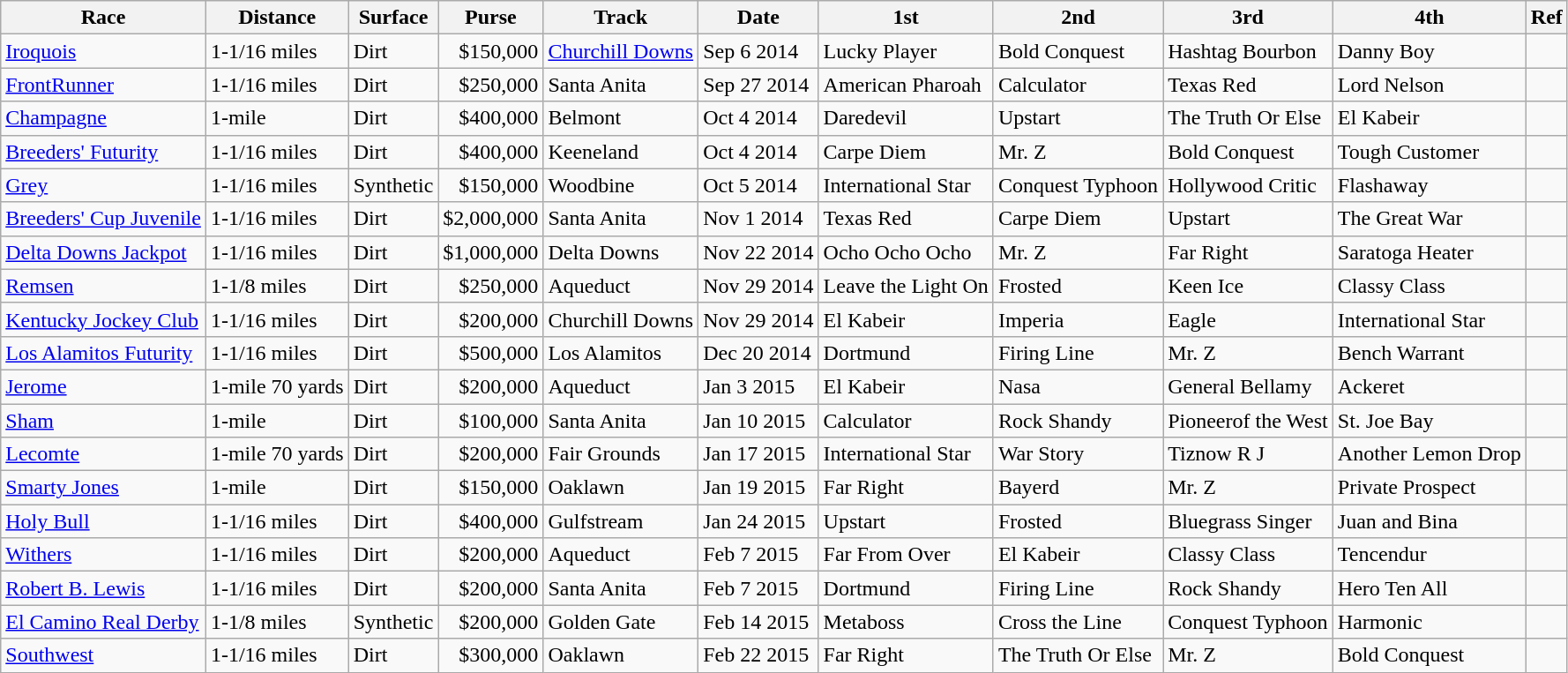<table class="wikitable">
<tr>
<th>Race</th>
<th>Distance</th>
<th>Surface</th>
<th>Purse</th>
<th>Track</th>
<th>Date</th>
<th>1st</th>
<th>2nd</th>
<th>3rd</th>
<th>4th</th>
<th>Ref</th>
</tr>
<tr>
<td><a href='#'>Iroquois</a></td>
<td>1-<span>1/16 miles</span></td>
<td>Dirt</td>
<td align=right>$150,000</td>
<td><a href='#'>Churchill Downs</a></td>
<td>Sep 6 2014</td>
<td>Lucky Player</td>
<td>Bold Conquest</td>
<td>Hashtag Bourbon</td>
<td>Danny Boy</td>
<td></td>
</tr>
<tr>
<td><a href='#'>FrontRunner</a></td>
<td>1-<span>1/16 miles</span></td>
<td>Dirt</td>
<td align=right>$250,000</td>
<td>Santa Anita</td>
<td>Sep 27 2014</td>
<td>American Pharoah</td>
<td>Calculator</td>
<td>Texas Red</td>
<td>Lord Nelson</td>
<td></td>
</tr>
<tr>
<td><a href='#'>Champagne</a></td>
<td>1-<span>mile</span></td>
<td>Dirt</td>
<td align=right>$400,000</td>
<td>Belmont</td>
<td>Oct 4 2014</td>
<td>Daredevil</td>
<td>Upstart</td>
<td>The Truth Or Else</td>
<td>El Kabeir</td>
<td></td>
</tr>
<tr>
<td><a href='#'>Breeders' Futurity</a></td>
<td>1-<span>1/16 miles</span></td>
<td>Dirt</td>
<td align=right>$400,000</td>
<td>Keeneland</td>
<td>Oct 4 2014</td>
<td>Carpe Diem</td>
<td>Mr. Z</td>
<td>Bold Conquest</td>
<td>Tough Customer</td>
<td></td>
</tr>
<tr>
<td><a href='#'>Grey</a></td>
<td>1-<span>1/16 miles</span></td>
<td>Synthetic</td>
<td align=right>$150,000</td>
<td>Woodbine</td>
<td>Oct 5 2014</td>
<td>International Star</td>
<td>Conquest Typhoon</td>
<td>Hollywood Critic</td>
<td>Flashaway</td>
<td></td>
</tr>
<tr>
<td><a href='#'>Breeders' Cup Juvenile</a></td>
<td>1-<span>1/16 miles</span></td>
<td>Dirt</td>
<td align=right>$2,000,000</td>
<td>Santa Anita</td>
<td>Nov 1 2014</td>
<td>Texas Red</td>
<td>Carpe Diem</td>
<td>Upstart</td>
<td>The Great War</td>
<td></td>
</tr>
<tr>
<td><a href='#'>Delta Downs Jackpot</a></td>
<td>1-<span>1/16 miles</span></td>
<td>Dirt</td>
<td align=right>$1,000,000</td>
<td>Delta Downs</td>
<td>Nov 22 2014</td>
<td>Ocho Ocho Ocho</td>
<td>Mr. Z</td>
<td>Far Right</td>
<td>Saratoga Heater</td>
<td></td>
</tr>
<tr>
<td><a href='#'>Remsen</a></td>
<td>1-<span>1/8 miles</span></td>
<td>Dirt</td>
<td align=right>$250,000</td>
<td>Aqueduct</td>
<td>Nov 29 2014</td>
<td>Leave the Light On</td>
<td>Frosted</td>
<td>Keen Ice</td>
<td>Classy Class</td>
<td></td>
</tr>
<tr>
<td><a href='#'>Kentucky Jockey Club</a></td>
<td>1-<span>1/16 miles</span></td>
<td>Dirt</td>
<td align=right>$200,000</td>
<td>Churchill Downs</td>
<td>Nov 29 2014</td>
<td>El Kabeir</td>
<td>Imperia</td>
<td>Eagle</td>
<td>International Star</td>
<td></td>
</tr>
<tr>
<td><a href='#'>Los Alamitos Futurity</a></td>
<td>1-<span>1/16 miles</span></td>
<td>Dirt</td>
<td align=right>$500,000</td>
<td>Los Alamitos</td>
<td>Dec 20 2014</td>
<td>Dortmund</td>
<td>Firing Line</td>
<td>Mr. Z</td>
<td>Bench Warrant</td>
<td></td>
</tr>
<tr>
<td><a href='#'>Jerome</a></td>
<td>1-<span>mile 70 yards</span></td>
<td>Dirt</td>
<td align=right>$200,000</td>
<td>Aqueduct</td>
<td>Jan 3 2015</td>
<td>El Kabeir</td>
<td>Nasa</td>
<td>General Bellamy</td>
<td>Ackeret</td>
<td></td>
</tr>
<tr>
<td><a href='#'>Sham</a></td>
<td>1-<span>mile</span></td>
<td>Dirt</td>
<td align=right>$100,000</td>
<td>Santa Anita</td>
<td>Jan 10 2015</td>
<td>Calculator</td>
<td>Rock Shandy</td>
<td>Pioneerof the West</td>
<td>St. Joe Bay</td>
<td></td>
</tr>
<tr>
<td><a href='#'>Lecomte</a></td>
<td>1-<span>mile 70 yards</span></td>
<td>Dirt</td>
<td align=right>$200,000</td>
<td>Fair Grounds</td>
<td>Jan 17 2015</td>
<td>International Star</td>
<td>War Story</td>
<td>Tiznow R J</td>
<td>Another Lemon Drop</td>
<td></td>
</tr>
<tr>
<td><a href='#'>Smarty Jones</a></td>
<td>1-<span>mile</span></td>
<td>Dirt</td>
<td align=right>$150,000</td>
<td>Oaklawn</td>
<td>Jan 19 2015</td>
<td>Far Right</td>
<td>Bayerd</td>
<td>Mr. Z</td>
<td>Private Prospect</td>
<td></td>
</tr>
<tr>
<td><a href='#'>Holy Bull</a></td>
<td>1-<span>1/16 miles</span></td>
<td>Dirt</td>
<td align=right>$400,000</td>
<td>Gulfstream</td>
<td>Jan 24 2015</td>
<td>Upstart</td>
<td>Frosted</td>
<td>Bluegrass Singer</td>
<td>Juan and Bina</td>
<td></td>
</tr>
<tr>
<td><a href='#'>Withers</a></td>
<td>1-<span>1/16 miles</span></td>
<td>Dirt</td>
<td align=right>$200,000</td>
<td>Aqueduct</td>
<td>Feb 7 2015</td>
<td>Far From Over</td>
<td>El Kabeir</td>
<td>Classy Class</td>
<td>Tencendur</td>
<td></td>
</tr>
<tr>
<td><a href='#'>Robert B. Lewis</a></td>
<td>1-<span>1/16 miles</span></td>
<td>Dirt</td>
<td align=right>$200,000</td>
<td>Santa Anita</td>
<td>Feb 7 2015</td>
<td>Dortmund</td>
<td>Firing Line</td>
<td>Rock Shandy</td>
<td>Hero Ten All</td>
<td></td>
</tr>
<tr>
<td><a href='#'>El Camino Real Derby</a></td>
<td>1-<span>1/8 miles</span></td>
<td>Synthetic</td>
<td align=right>$200,000</td>
<td>Golden Gate</td>
<td>Feb 14 2015</td>
<td>Metaboss</td>
<td>Cross the Line</td>
<td>Conquest Typhoon</td>
<td>Harmonic</td>
<td></td>
</tr>
<tr>
<td><a href='#'>Southwest</a></td>
<td>1-<span>1/16 miles</span></td>
<td>Dirt</td>
<td align=right>$300,000</td>
<td>Oaklawn</td>
<td>Feb 22 2015</td>
<td>Far Right</td>
<td>The Truth Or Else</td>
<td>Mr. Z</td>
<td>Bold Conquest</td>
<td></td>
</tr>
</table>
